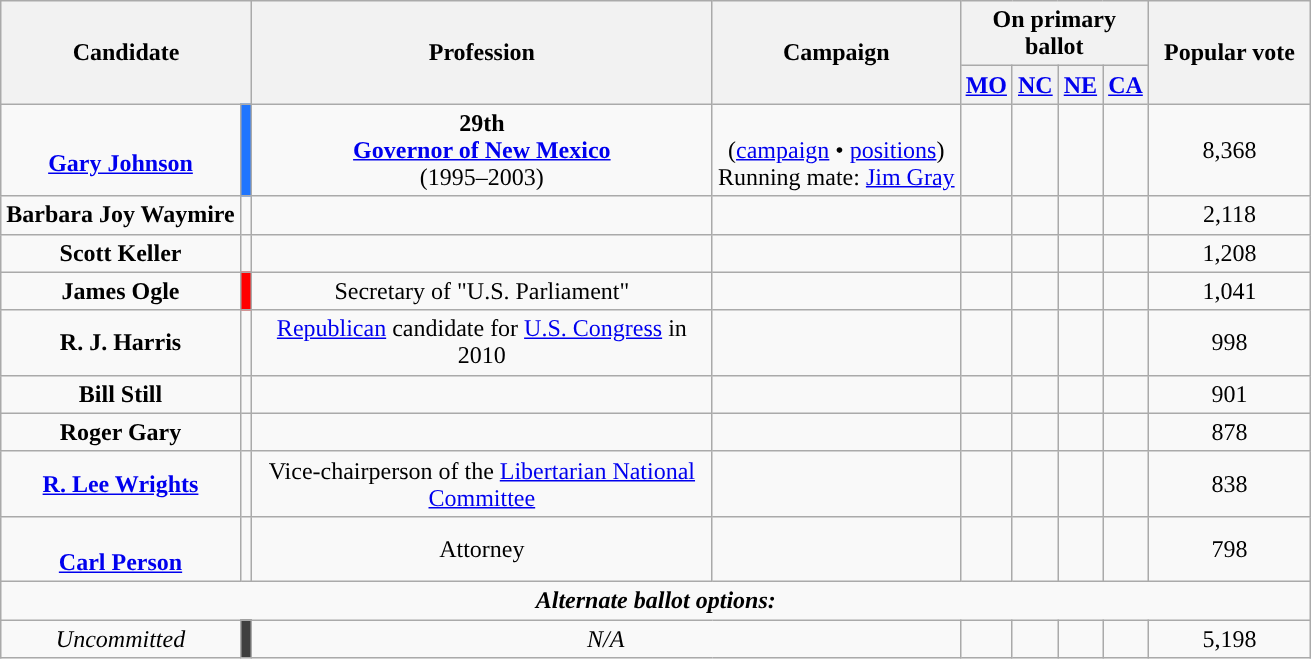<table class="wikitable sortable" style="text-align:center;">
<tr>
<th rowspan="2" colspan="2" style="padding:10px; width:120px; ">Candidate</th>
<th rowspan="2" style="width:300px;" class="unsortable">Profession</th>
<th rowspan="2" class="unsortable">Campaign</th>
<th colspan=4>On primary ballot</th>
<th rowspan="2" style="padding:10px;">Popular vote</th>
</tr>
<tr>
<th style="width:20px;"><a href='#'>MO</a><br></th>
<th style="width:20px;"><a href='#'>NC</a><br></th>
<th style="width:20px;"><a href='#'>NE</a><br></th>
<th style="width:20px;"><a href='#'>CA</a></th>
</tr>
<tr>
<td data-sort-value="Johnson, Gary"><br><strong><a href='#'>Gary Johnson</a></strong></td>
<td style="background:#1F75FE;"></td>
<td><strong>29th<br><a href='#'>Governor of New Mexico</a></strong><br>(1995–2003)</td>
<td><br>(<a href='#'>campaign</a> • <a href='#'>positions</a>)<br>Running mate: <a href='#'>Jim Gray</a></td>
<td></td>
<td></td>
<td></td>
<td></td>
<td data-sort-value="8368">8,368</td>
</tr>
<tr>
<td data-sort-value="Waymire, Barbara Joy"><strong>Barbara Joy Waymire</strong></td>
<td></td>
<td></td>
<td></td>
<td></td>
<td></td>
<td></td>
<td></td>
<td data-sort-value="2118">2,118</td>
</tr>
<tr>
<td data-sort-value="Keller, Scott"><strong>Scott Keller</strong></td>
<td></td>
<td></td>
<td></td>
<td></td>
<td></td>
<td></td>
<td></td>
<td data-sort-value="1208">1,208</td>
</tr>
<tr>
<td data-sort-value="Ogle, James"><strong>James Ogle</strong></td>
<td style="background:#FF0000;"></td>
<td>Secretary of "U.S. Parliament"</td>
<td></td>
<td></td>
<td></td>
<td></td>
<td></td>
<td data-sort-value="1041">1,041</td>
</tr>
<tr>
<td data-sort-value="Harris, R. J."><strong>R. J. Harris</strong></td>
<td></td>
<td><a href='#'>Republican</a> candidate for <a href='#'>U.S. Congress</a> in 2010</td>
<td></td>
<td></td>
<td></td>
<td></td>
<td></td>
<td data-sort-value="998">998</td>
</tr>
<tr>
<td data-sort-value="Still, Bill"><strong>Bill Still</strong></td>
<td></td>
<td></td>
<td></td>
<td></td>
<td></td>
<td></td>
<td></td>
<td data-sort-value="901">901</td>
</tr>
<tr>
<td data-sort-value="Gary, Roger"><strong>Roger Gary</strong></td>
<td></td>
<td></td>
<td></td>
<td></td>
<td></td>
<td></td>
<td></td>
<td data-sort-value="838">878</td>
</tr>
<tr>
<td data-sort-value="Wrights, R. Lee"><strong><a href='#'>R. Lee Wrights</a></strong></td>
<td></td>
<td>Vice-chairperson of the <a href='#'>Libertarian National Committee</a></td>
<td></td>
<td></td>
<td></td>
<td></td>
<td></td>
<td data-sort-value="838">838</td>
</tr>
<tr>
<td data-sort-value="Person, Carl"><br><strong><a href='#'>Carl Person</a></strong></td>
<td></td>
<td>Attorney</td>
<td></td>
<td></td>
<td></td>
<td></td>
<td></td>
<td data-sort-value="798">798</td>
</tr>
<tr>
<td Colspan=11><strong><em>Alternate ballot options:</em></strong></td>
</tr>
<tr>
<td data-sort-value="Uncommitted"><em>Uncommitted</em></td>
<td style="background:#3F3F3F"></td>
<td colspan=2><em>N/A</em></td>
<td></td>
<td></td>
<td></td>
<td></td>
<td data-sort-value="5198">5,198</td>
</tr>
</table>
